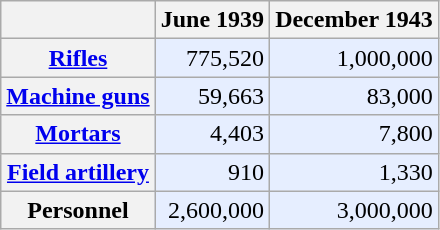<table class="wikitable" style="text-align: right;">
<tr>
<th></th>
<th>June 1939</th>
<th>December 1943</th>
</tr>
<tr>
<th><a href='#'>Rifles</a></th>
<td style="background-color: #E6EEFF;">775,520</td>
<td style="background-color: #E6EEFF;">1,000,000</td>
</tr>
<tr>
<th><a href='#'>Machine guns</a></th>
<td style="background-color: #E6EEFF;">59,663</td>
<td style="background-color: #E6EEFF;">83,000</td>
</tr>
<tr>
<th><a href='#'>Mortars</a></th>
<td style="background-color: #E6EEFF;">4,403</td>
<td style="background-color: #E6EEFF;">7,800</td>
</tr>
<tr>
<th><a href='#'>Field artillery</a></th>
<td style="background-color: #E6EEFF;">910</td>
<td style="background-color: #E6EEFF;">1,330</td>
</tr>
<tr>
<th>Personnel</th>
<td style="background-color: #E6EEFF;">2,600,000</td>
<td style="background-color: #E6EEFF;">3,000,000</td>
</tr>
</table>
